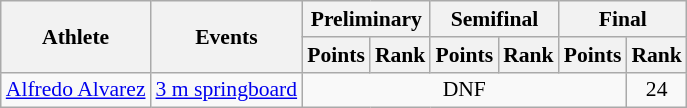<table class="wikitable" border="1" style="font-size:90%">
<tr>
<th rowspan=2>Athlete</th>
<th rowspan=2>Events</th>
<th colspan=2>Preliminary</th>
<th colspan=2>Semifinal</th>
<th colspan=2>Final</th>
</tr>
<tr>
<th>Points</th>
<th>Rank</th>
<th>Points</th>
<th>Rank</th>
<th>Points</th>
<th>Rank</th>
</tr>
<tr align=center>
<td align=left><a href='#'>Alfredo Alvarez</a></td>
<td align=left rowspan=2><a href='#'>3 m springboard</a></td>
<td align=center colspan=5>DNF</td>
<td>24</td>
</tr>
</table>
